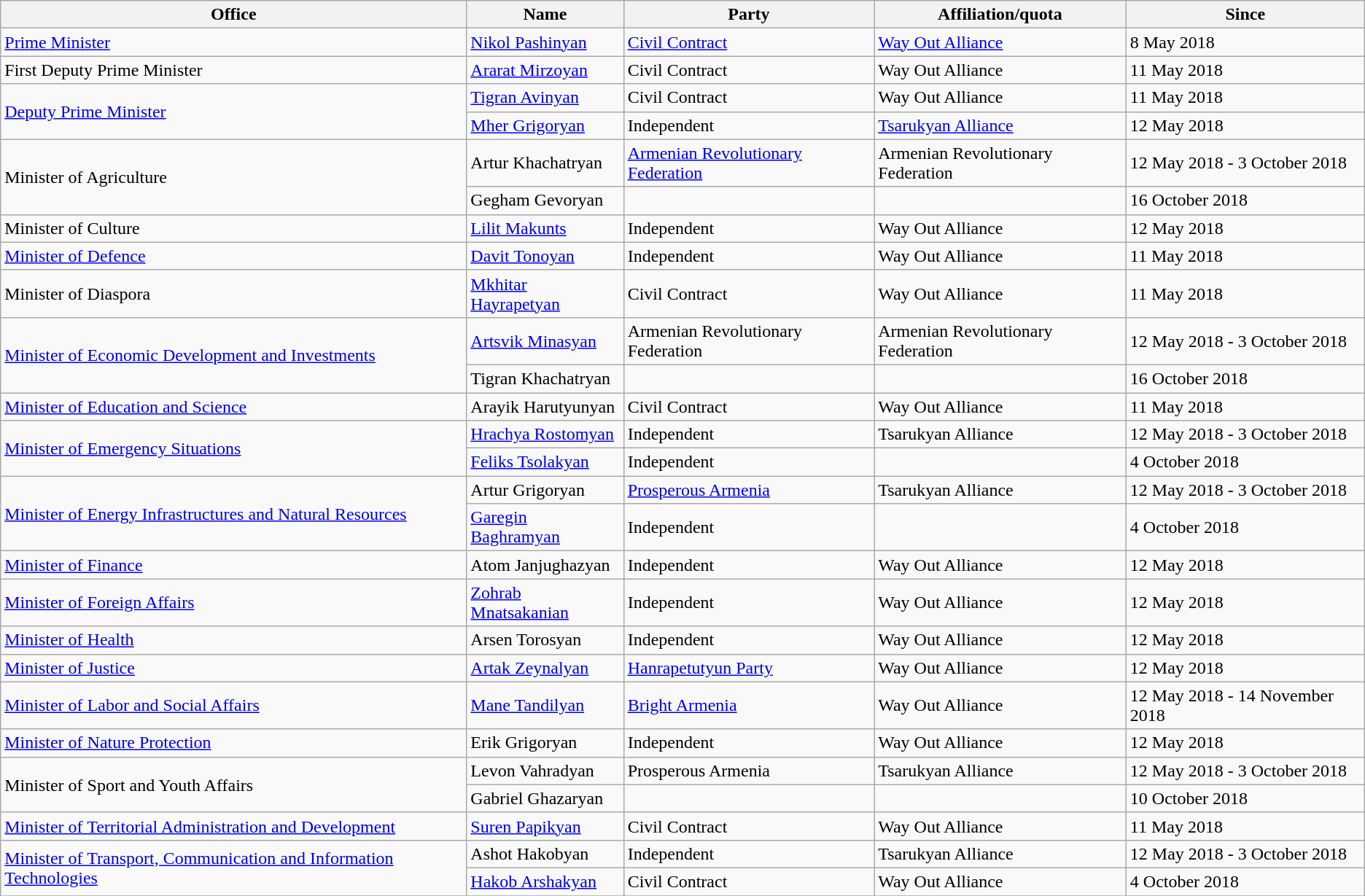<table class="wikitable">
<tr>
<th>Office</th>
<th>Name</th>
<th>Party</th>
<th>Affiliation/quota</th>
<th>Since</th>
</tr>
<tr>
<td><a href='#'>Prime Minister</a></td>
<td><a href='#'>Nikol Pashinyan</a></td>
<td><a href='#'>Civil Contract</a></td>
<td><a href='#'>Way Out Alliance</a></td>
<td>8 May 2018</td>
</tr>
<tr>
<td>First Deputy Prime Minister</td>
<td><a href='#'>Ararat Mirzoyan</a></td>
<td>Civil Contract</td>
<td>Way Out Alliance</td>
<td>11 May 2018</td>
</tr>
<tr>
<td rowspan="2"><a href='#'>Deputy Prime Minister</a></td>
<td><a href='#'>Tigran Avinyan</a></td>
<td>Civil Contract</td>
<td>Way Out Alliance</td>
<td>11 May 2018</td>
</tr>
<tr>
<td><a href='#'>Mher Grigoryan</a></td>
<td>Independent</td>
<td><a href='#'>Tsarukyan Alliance</a></td>
<td>12 May 2018</td>
</tr>
<tr>
<td rowspan="2">Minister of Agriculture</td>
<td>Artur Khachatryan</td>
<td><a href='#'>Armenian Revolutionary Federation</a></td>
<td>Armenian Revolutionary Federation</td>
<td>12 May 2018 - 3 October 2018</td>
</tr>
<tr>
<td>Gegham Gevoryan</td>
<td></td>
<td></td>
<td>16 October 2018</td>
</tr>
<tr>
<td>Minister of Culture</td>
<td><a href='#'>Lilit Makunts</a></td>
<td>Independent</td>
<td>Way Out Alliance</td>
<td>12 May 2018</td>
</tr>
<tr>
<td><a href='#'>Minister of Defence</a></td>
<td><a href='#'>Davit Tonoyan</a></td>
<td>Independent</td>
<td>Way Out Alliance</td>
<td>11 May 2018</td>
</tr>
<tr>
<td>Minister of Diaspora</td>
<td><a href='#'>Mkhitar Hayrapetyan</a></td>
<td>Civil Contract</td>
<td>Way Out Alliance</td>
<td>11 May 2018</td>
</tr>
<tr>
<td rowspan="2"><a href='#'>Minister of Economic Development and Investments</a></td>
<td><a href='#'>Artsvik Minasyan</a></td>
<td>Armenian Revolutionary Federation</td>
<td>Armenian Revolutionary Federation</td>
<td>12 May 2018 - 3 October 2018</td>
</tr>
<tr>
<td>Tigran Khachatryan</td>
<td></td>
<td></td>
<td>16 October 2018</td>
</tr>
<tr>
<td><a href='#'>Minister of Education and Science</a></td>
<td>Arayik Harutyunyan</td>
<td>Civil Contract</td>
<td>Way Out Alliance</td>
<td>11 May 2018</td>
</tr>
<tr>
<td rowspan="2"><a href='#'>Minister of Emergency Situations</a></td>
<td><a href='#'>Hrachya Rostomyan</a></td>
<td>Independent</td>
<td>Tsarukyan Alliance</td>
<td>12 May 2018 - 3 October 2018</td>
</tr>
<tr>
<td><a href='#'>Feliks Tsolakyan</a></td>
<td>Independent</td>
<td></td>
<td>4 October 2018</td>
</tr>
<tr>
<td rowspan=2><a href='#'>Minister of Energy Infrastructures and Natural Resources</a></td>
<td>Artur Grigoryan</td>
<td><a href='#'>Prosperous Armenia</a></td>
<td>Tsarukyan Alliance</td>
<td>12 May 2018 - 3 October 2018</td>
</tr>
<tr>
<td><a href='#'>Garegin Baghramyan</a></td>
<td>Independent</td>
<td></td>
<td>4 October 2018</td>
</tr>
<tr>
<td><a href='#'>Minister of Finance</a></td>
<td>Atom Janjughazyan</td>
<td>Independent</td>
<td>Way Out Alliance</td>
<td>12 May 2018</td>
</tr>
<tr>
<td><a href='#'>Minister of Foreign Affairs</a></td>
<td><a href='#'>Zohrab Mnatsakanian</a></td>
<td>Independent</td>
<td>Way Out Alliance</td>
<td>12 May 2018</td>
</tr>
<tr>
<td><a href='#'>Minister of Health</a></td>
<td>Arsen Torosyan</td>
<td>Independent</td>
<td>Way Out Alliance</td>
<td>12 May 2018</td>
</tr>
<tr>
<td><a href='#'>Minister of Justice</a></td>
<td><a href='#'>Artak Zeynalyan</a></td>
<td><a href='#'>Hanrapetutyun Party</a></td>
<td>Way Out Alliance</td>
<td>12 May 2018</td>
</tr>
<tr>
<td><a href='#'>Minister of Labor and Social Affairs</a></td>
<td><a href='#'>Mane Tandilyan</a></td>
<td><a href='#'>Bright Armenia</a></td>
<td>Way Out Alliance</td>
<td>12 May 2018 - 14 November 2018</td>
</tr>
<tr>
<td><a href='#'>Minister of Nature Protection</a></td>
<td>Erik Grigoryan</td>
<td>Independent</td>
<td>Way Out Alliance</td>
<td>12 May 2018</td>
</tr>
<tr>
<td rowspan="2">Minister of Sport and Youth Affairs</td>
<td>Levon Vahradyan</td>
<td>Prosperous Armenia</td>
<td>Tsarukyan Alliance</td>
<td>12 May 2018 - 3 October 2018</td>
</tr>
<tr>
<td>Gabriel Ghazaryan</td>
<td></td>
<td></td>
<td>10 October 2018</td>
</tr>
<tr>
<td><a href='#'>Minister of Territorial Administration and Development</a></td>
<td><a href='#'>Suren Papikyan</a></td>
<td>Civil Contract</td>
<td>Way Out Alliance</td>
<td>11 May 2018</td>
</tr>
<tr>
<td rowspan=2><a href='#'>Minister of Transport, Communication and Information Technologies</a></td>
<td>Ashot Hakobyan</td>
<td>Independent</td>
<td>Tsarukyan Alliance</td>
<td>12 May 2018 - 3 October 2018</td>
</tr>
<tr>
<td><a href='#'>Hakob Arshakyan</a></td>
<td>Civil Contract</td>
<td>Way Out Alliance</td>
<td>4 October 2018</td>
</tr>
<tr>
</tr>
</table>
